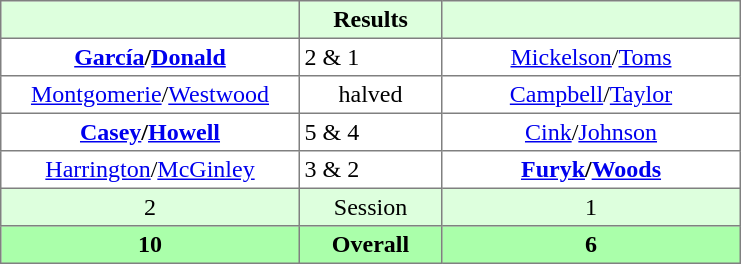<table border="1" cellpadding="3" style="border-collapse:collapse; text-align:center;">
<tr style="background:#dfd;">
<th style="width:12em;"></th>
<th style="width:5.5em;">Results</th>
<th style="width:12em;"></th>
</tr>
<tr>
<td><strong><a href='#'>García</a>/<a href='#'>Donald</a></strong></td>
<td align=left> 2 & 1</td>
<td><a href='#'>Mickelson</a>/<a href='#'>Toms</a></td>
</tr>
<tr>
<td><a href='#'>Montgomerie</a>/<a href='#'>Westwood</a></td>
<td>halved</td>
<td><a href='#'>Campbell</a>/<a href='#'>Taylor</a></td>
</tr>
<tr>
<td><strong><a href='#'>Casey</a>/<a href='#'>Howell</a></strong></td>
<td align=left> 5 & 4</td>
<td><a href='#'>Cink</a>/<a href='#'>Johnson</a></td>
</tr>
<tr>
<td><a href='#'>Harrington</a>/<a href='#'>McGinley</a></td>
<td align=left> 3 & 2</td>
<td><strong><a href='#'>Furyk</a>/<a href='#'>Woods</a></strong></td>
</tr>
<tr style="background:#dfd;">
<td>2</td>
<td>Session</td>
<td>1</td>
</tr>
<tr style="background:#afa;">
<th>10</th>
<th>Overall</th>
<th>6</th>
</tr>
</table>
